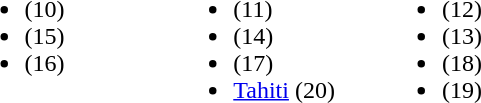<table>
<tr>
<td valign="top" width=20%><br><ul><li> (10)</li><li> (15)</li><li> (16)</li></ul></td>
<td valign="top" width=20%><br><ul><li> (11)</li><li> (14)</li><li> (17)</li><li> <a href='#'>Tahiti</a> (20)</li></ul></td>
<td valign="top" width=20%><br><ul><li> (12)</li><li> (13)</li><li> (18)</li><li> (19)</li></ul></td>
<td valign="top" width=20%></td>
</tr>
</table>
